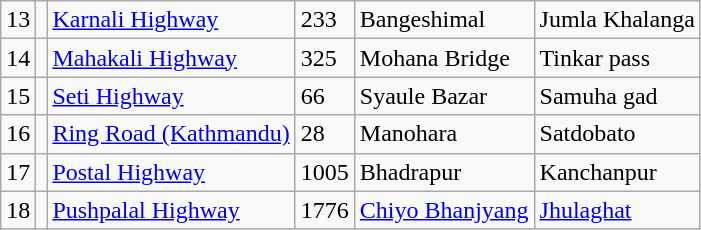<table class="wikitable">
<tr>
<td>13</td>
<td></td>
<td><a href='#'>Karnali Highway</a></td>
<td>233</td>
<td>Bangeshimal</td>
<td>Jumla Khalanga</td>
</tr>
<tr>
<td>14</td>
<td></td>
<td><a href='#'>Mahakali Highway</a></td>
<td>325</td>
<td>Mohana Bridge</td>
<td>Tinkar pass</td>
</tr>
<tr>
<td>15</td>
<td></td>
<td><a href='#'>Seti Highway</a></td>
<td>66</td>
<td>Syaule Bazar</td>
<td>Samuha gad</td>
</tr>
<tr>
<td>16</td>
<td></td>
<td><a href='#'>Ring Road (Kathmandu)</a></td>
<td>28</td>
<td>Manohara</td>
<td>Satdobato</td>
</tr>
<tr>
<td>17</td>
<td></td>
<td><a href='#'>Postal Highway</a></td>
<td>1005</td>
<td>Bhadrapur</td>
<td>Kanchanpur</td>
</tr>
<tr>
<td>18</td>
<td></td>
<td><a href='#'>Pushpalal Highway</a></td>
<td>1776</td>
<td><a href='#'>Chiyo Bhanjyang</a></td>
<td><a href='#'>Jhulaghat</a></td>
</tr>
</table>
